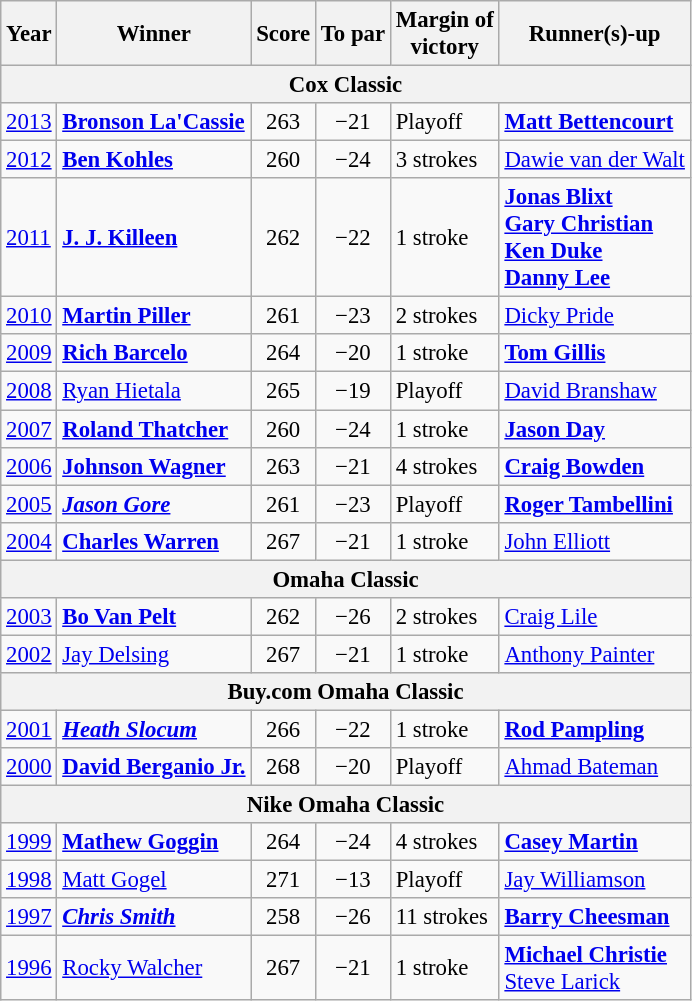<table class=wikitable style=font-size:95%>
<tr>
<th>Year</th>
<th>Winner</th>
<th>Score</th>
<th>To par</th>
<th>Margin of<br>victory</th>
<th>Runner(s)-up</th>
</tr>
<tr>
<th colspan=7>Cox Classic</th>
</tr>
<tr>
<td><a href='#'>2013</a></td>
<td> <strong><a href='#'>Bronson La'Cassie</a></strong></td>
<td align=center>263</td>
<td align=center>−21</td>
<td>Playoff</td>
<td> <strong><a href='#'>Matt Bettencourt</a></strong></td>
</tr>
<tr>
<td><a href='#'>2012</a></td>
<td> <strong><a href='#'>Ben Kohles</a></strong></td>
<td align=center>260</td>
<td align=center>−24</td>
<td>3 strokes</td>
<td> <a href='#'>Dawie van der Walt</a></td>
</tr>
<tr>
<td><a href='#'>2011</a></td>
<td> <strong><a href='#'>J. J. Killeen</a></strong></td>
<td align=center>262</td>
<td align=center>−22</td>
<td>1 stroke</td>
<td> <strong><a href='#'>Jonas Blixt</a></strong><br> <strong><a href='#'>Gary Christian</a></strong><br> <strong><a href='#'>Ken Duke</a></strong><br> <strong><a href='#'>Danny Lee</a></strong></td>
</tr>
<tr>
<td><a href='#'>2010</a></td>
<td> <strong><a href='#'>Martin Piller</a></strong></td>
<td align=center>261</td>
<td align=center>−23</td>
<td>2 strokes</td>
<td> <a href='#'>Dicky Pride</a></td>
</tr>
<tr>
<td><a href='#'>2009</a></td>
<td> <strong><a href='#'>Rich Barcelo</a></strong></td>
<td align=center>264</td>
<td align=center>−20</td>
<td>1 stroke</td>
<td> <strong><a href='#'>Tom Gillis</a></strong></td>
</tr>
<tr>
<td><a href='#'>2008</a></td>
<td> <a href='#'>Ryan Hietala</a></td>
<td align=center>265</td>
<td align=center>−19</td>
<td>Playoff</td>
<td> <a href='#'>David Branshaw</a></td>
</tr>
<tr>
<td><a href='#'>2007</a></td>
<td> <strong><a href='#'>Roland Thatcher</a></strong></td>
<td align=center>260</td>
<td align=center>−24</td>
<td>1 stroke</td>
<td> <strong><a href='#'>Jason Day</a></strong></td>
</tr>
<tr>
<td><a href='#'>2006</a></td>
<td> <strong><a href='#'>Johnson Wagner</a></strong></td>
<td align=center>263</td>
<td align=center>−21</td>
<td>4 strokes</td>
<td> <strong><a href='#'>Craig Bowden</a></strong></td>
</tr>
<tr>
<td><a href='#'>2005</a></td>
<td> <strong><em><a href='#'>Jason Gore</a></em></strong></td>
<td align=center>261</td>
<td align=center>−23</td>
<td>Playoff</td>
<td> <strong><a href='#'>Roger Tambellini</a></strong></td>
</tr>
<tr>
<td><a href='#'>2004</a></td>
<td> <strong><a href='#'>Charles Warren</a></strong></td>
<td align=center>267</td>
<td align=center>−21</td>
<td>1 stroke</td>
<td> <a href='#'>John Elliott</a></td>
</tr>
<tr>
<th colspan=7>Omaha Classic</th>
</tr>
<tr>
<td><a href='#'>2003</a></td>
<td> <strong><a href='#'>Bo Van Pelt</a></strong></td>
<td align=center>262</td>
<td align=center>−26</td>
<td>2 strokes</td>
<td> <a href='#'>Craig Lile</a></td>
</tr>
<tr>
<td><a href='#'>2002</a></td>
<td> <a href='#'>Jay Delsing</a></td>
<td align=center>267</td>
<td align=center>−21</td>
<td>1 stroke</td>
<td> <a href='#'>Anthony Painter</a></td>
</tr>
<tr>
<th colspan=7>Buy.com Omaha Classic</th>
</tr>
<tr>
<td><a href='#'>2001</a></td>
<td> <strong><em><a href='#'>Heath Slocum</a></em></strong></td>
<td align=center>266</td>
<td align=center>−22</td>
<td>1 stroke</td>
<td> <strong><a href='#'>Rod Pampling</a></strong></td>
</tr>
<tr>
<td><a href='#'>2000</a></td>
<td> <strong><a href='#'>David Berganio Jr.</a></strong></td>
<td align=center>268</td>
<td align=center>−20</td>
<td>Playoff</td>
<td> <a href='#'>Ahmad Bateman</a></td>
</tr>
<tr>
<th colspan=7>Nike Omaha Classic</th>
</tr>
<tr>
<td><a href='#'>1999</a></td>
<td> <strong><a href='#'>Mathew Goggin</a></strong></td>
<td align=center>264</td>
<td align=center>−24</td>
<td>4 strokes</td>
<td> <strong><a href='#'>Casey Martin</a></strong></td>
</tr>
<tr>
<td><a href='#'>1998</a></td>
<td> <a href='#'>Matt Gogel</a></td>
<td align=center>271</td>
<td align=center>−13</td>
<td>Playoff</td>
<td> <a href='#'>Jay Williamson</a></td>
</tr>
<tr>
<td><a href='#'>1997</a></td>
<td> <strong><em><a href='#'>Chris Smith</a></em></strong></td>
<td align=center>258</td>
<td align=center>−26</td>
<td>11 strokes</td>
<td> <strong><a href='#'>Barry Cheesman</a></strong></td>
</tr>
<tr>
<td><a href='#'>1996</a></td>
<td> <a href='#'>Rocky Walcher</a></td>
<td align=center>267</td>
<td align=center>−21</td>
<td>1 stroke</td>
<td> <strong><a href='#'>Michael Christie</a></strong><br> <a href='#'>Steve Larick</a></td>
</tr>
</table>
